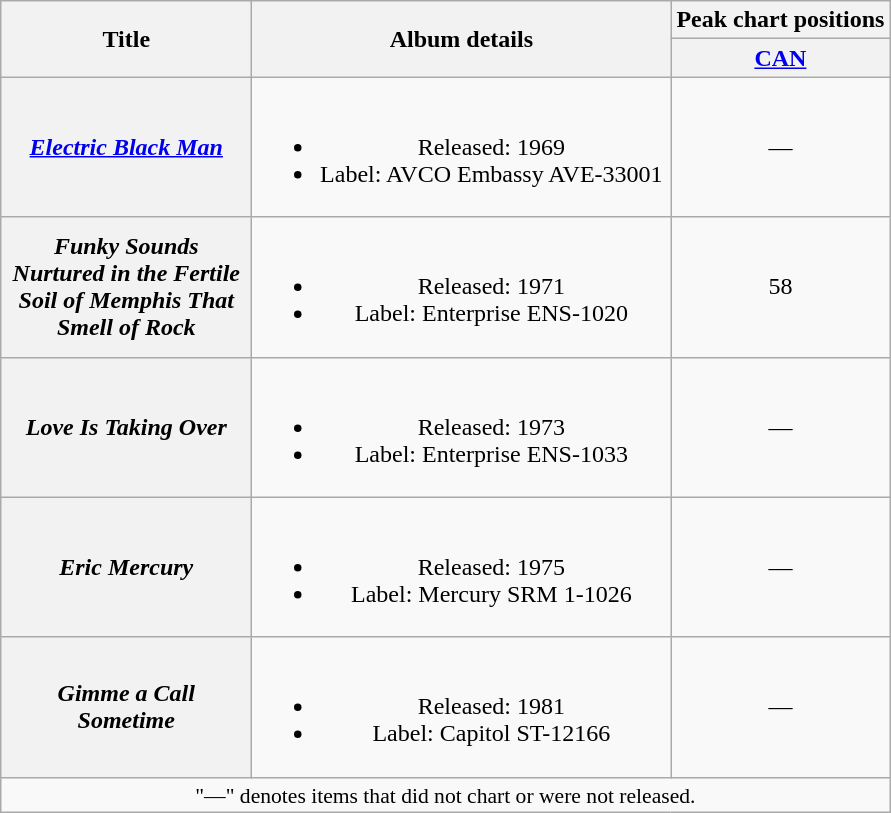<table class="wikitable plainrowheaders" style="text-align:center;">
<tr>
<th scope="col" rowspan="2" style="width:10em;">Title</th>
<th scope="col" rowspan="2" style="width:17em;">Album details</th>
<th scope="col" colspan="1">Peak chart positions</th>
</tr>
<tr>
<th><a href='#'>CAN</a></th>
</tr>
<tr>
<th scope="row"><em><a href='#'>Electric Black Man</a></em></th>
<td><br><ul><li>Released: 1969</li><li>Label: AVCO Embassy AVE-33001</li></ul></td>
<td>—</td>
</tr>
<tr>
<th scope="row"><em>Funky Sounds Nurtured in the Fertile Soil of Memphis That Smell of Rock</em></th>
<td><br><ul><li>Released: 1971</li><li>Label: Enterprise ENS-1020</li></ul></td>
<td>58</td>
</tr>
<tr>
<th scope="row"><em>Love Is Taking Over</em></th>
<td><br><ul><li>Released: 1973</li><li>Label: Enterprise ENS-1033</li></ul></td>
<td>—</td>
</tr>
<tr>
<th scope="row"><em>Eric Mercury</em></th>
<td><br><ul><li>Released: 1975</li><li>Label: Mercury SRM 1-1026</li></ul></td>
<td>—</td>
</tr>
<tr>
<th scope="row"><em>Gimme a Call Sometime</em></th>
<td><br><ul><li>Released: 1981</li><li>Label: Capitol ST-12166</li></ul></td>
<td>—</td>
</tr>
<tr>
<td colspan="7" style="font-size:90%">"—" denotes items that did not chart or were not released.</td>
</tr>
</table>
